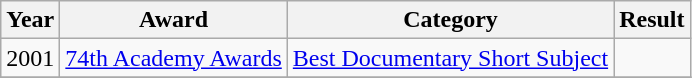<table class="wikitable plainrowheaders" style="text-align:center;">
<tr>
<th>Year</th>
<th>Award</th>
<th>Category</th>
<th>Result</th>
</tr>
<tr>
<td rowspan="1">2001</td>
<td rowspan="1"><a href='#'>74th Academy Awards</a></td>
<td><a href='#'>Best Documentary Short Subject</a></td>
<td></td>
</tr>
<tr>
</tr>
</table>
